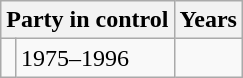<table class="wikitable">
<tr>
<th colspan="2">Party in control</th>
<th>Years</th>
</tr>
<tr>
<td></td>
<td>1975–1996</td>
</tr>
</table>
